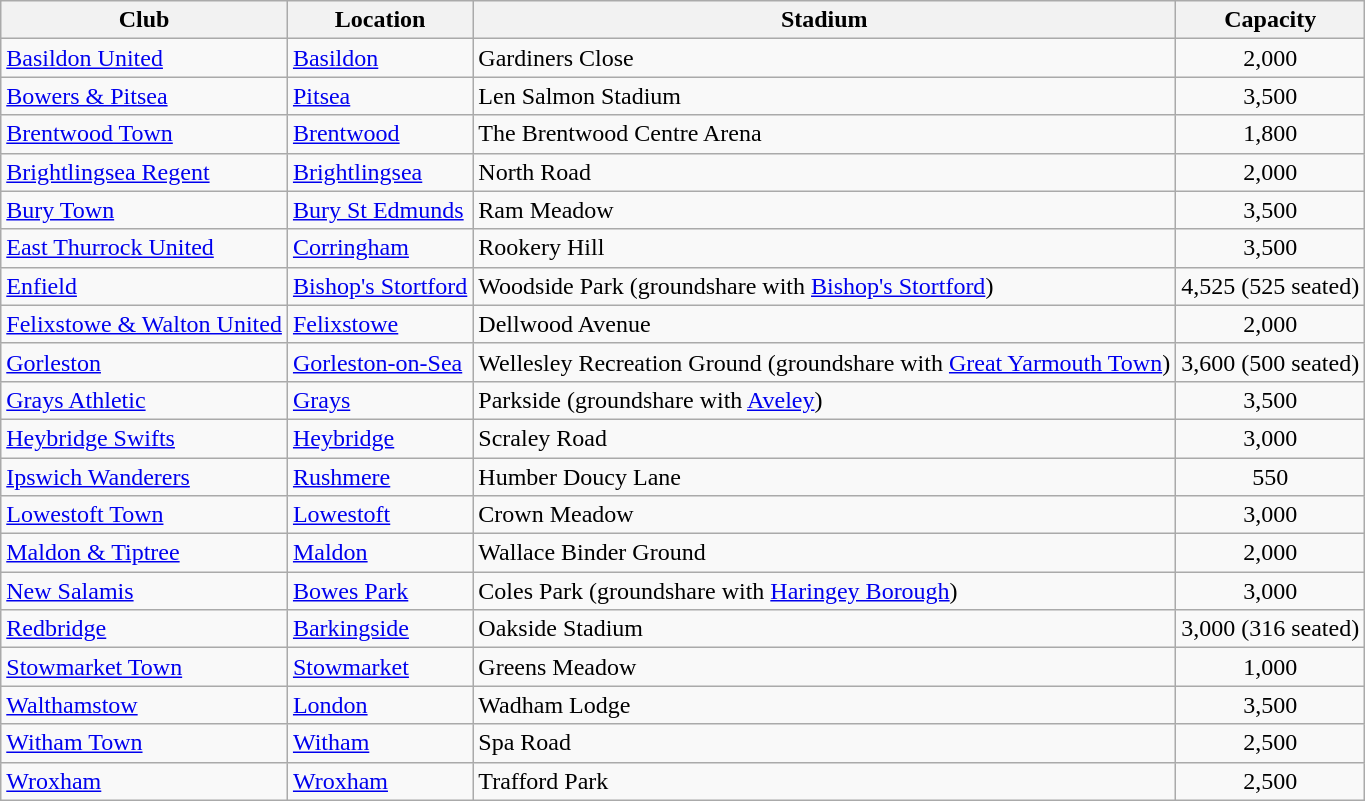<table class="wikitable sortable">
<tr>
<th>Club</th>
<th>Location</th>
<th>Stadium</th>
<th>Capacity</th>
</tr>
<tr>
<td><a href='#'>Basildon United</a></td>
<td><a href='#'>Basildon</a></td>
<td>Gardiners Close</td>
<td style="text-align:center;">2,000</td>
</tr>
<tr>
<td><a href='#'>Bowers & Pitsea</a></td>
<td><a href='#'>Pitsea</a></td>
<td>Len Salmon Stadium</td>
<td style="text-align:center;">3,500</td>
</tr>
<tr>
<td><a href='#'>Brentwood Town</a></td>
<td><a href='#'>Brentwood</a></td>
<td>The Brentwood Centre Arena</td>
<td style="text-align:center;">1,800</td>
</tr>
<tr>
<td><a href='#'>Brightlingsea Regent</a></td>
<td><a href='#'>Brightlingsea</a></td>
<td>North Road</td>
<td style="text-align:center;">2,000</td>
</tr>
<tr>
<td><a href='#'>Bury Town</a></td>
<td><a href='#'>Bury St Edmunds</a></td>
<td>Ram Meadow</td>
<td style="text-align:center;">3,500</td>
</tr>
<tr>
<td><a href='#'>East Thurrock United</a></td>
<td><a href='#'>Corringham</a></td>
<td>Rookery Hill</td>
<td style="text-align:center;">3,500</td>
</tr>
<tr>
<td><a href='#'>Enfield</a></td>
<td><a href='#'>Bishop's Stortford</a></td>
<td>Woodside Park (groundshare with <a href='#'>Bishop's Stortford</a>)</td>
<td align="center">4,525 (525 seated)</td>
</tr>
<tr>
<td><a href='#'>Felixstowe & Walton United</a></td>
<td><a href='#'>Felixstowe</a></td>
<td>Dellwood Avenue</td>
<td style="text-align:center;">2,000</td>
</tr>
<tr>
<td><a href='#'>Gorleston</a></td>
<td><a href='#'>Gorleston-on-Sea</a></td>
<td>Wellesley Recreation Ground (groundshare with <a href='#'>Great Yarmouth Town</a>)</td>
<td style="text-align:center;">3,600 (500 seated)</td>
</tr>
<tr>
<td><a href='#'>Grays Athletic</a></td>
<td><a href='#'>Grays</a></td>
<td>Parkside (groundshare with <a href='#'>Aveley</a>)</td>
<td style="text-align:center;">3,500</td>
</tr>
<tr>
<td><a href='#'>Heybridge Swifts</a></td>
<td><a href='#'>Heybridge</a></td>
<td>Scraley Road</td>
<td style="text-align:center;">3,000</td>
</tr>
<tr>
<td><a href='#'>Ipswich Wanderers</a></td>
<td><a href='#'>Rushmere</a></td>
<td>Humber Doucy Lane</td>
<td style="text-align:center;">550</td>
</tr>
<tr>
<td><a href='#'>Lowestoft Town</a></td>
<td><a href='#'>Lowestoft</a></td>
<td>Crown Meadow</td>
<td style="text-align:center;">3,000</td>
</tr>
<tr>
<td><a href='#'>Maldon & Tiptree</a></td>
<td><a href='#'>Maldon</a></td>
<td>Wallace Binder Ground</td>
<td style="text-align:center;">2,000</td>
</tr>
<tr>
<td><a href='#'>New Salamis</a></td>
<td><a href='#'>Bowes Park</a></td>
<td>Coles Park (groundshare with <a href='#'>Haringey Borough</a>)</td>
<td style="text-align:center;">3,000</td>
</tr>
<tr>
<td><a href='#'>Redbridge</a></td>
<td><a href='#'>Barkingside</a></td>
<td>Oakside Stadium</td>
<td align="center">3,000 (316 seated)</td>
</tr>
<tr>
<td><a href='#'>Stowmarket Town</a></td>
<td><a href='#'>Stowmarket</a></td>
<td>Greens Meadow</td>
<td style="text-align:center;">1,000</td>
</tr>
<tr>
<td><a href='#'>Walthamstow</a></td>
<td><a href='#'>London</a> </td>
<td>Wadham Lodge</td>
<td align="center">3,500</td>
</tr>
<tr>
<td><a href='#'>Witham Town</a></td>
<td><a href='#'>Witham</a></td>
<td>Spa Road</td>
<td style="text-align:center;">2,500</td>
</tr>
<tr>
<td><a href='#'>Wroxham</a></td>
<td><a href='#'>Wroxham</a></td>
<td>Trafford Park</td>
<td style="text-align:center;">2,500</td>
</tr>
</table>
